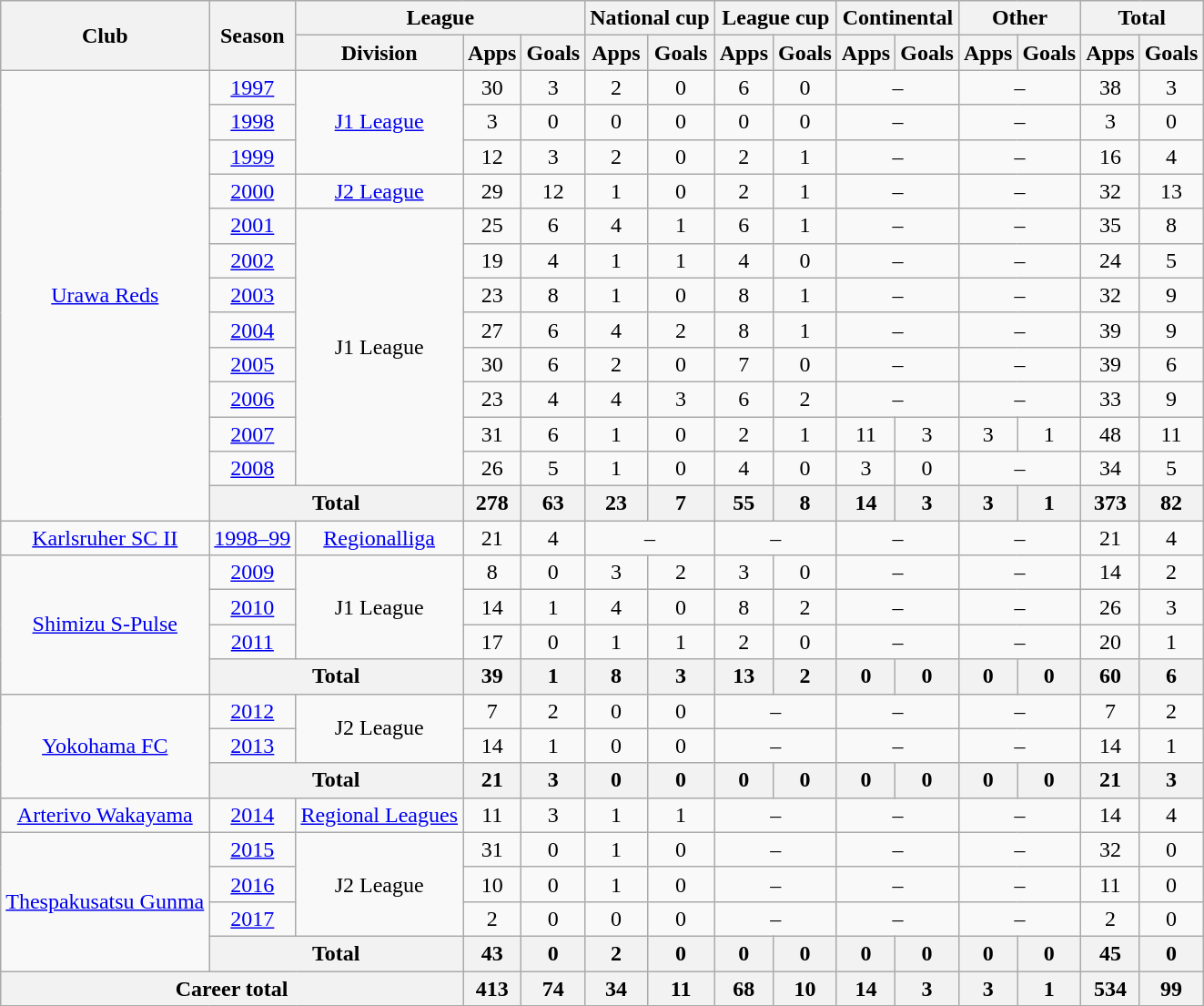<table class="wikitable" style="text-align:center">
<tr>
<th rowspan="2">Club</th>
<th rowspan="2">Season</th>
<th colspan="3">League</th>
<th colspan="2">National cup</th>
<th colspan="2">League cup</th>
<th colspan="2">Continental</th>
<th colspan="2">Other</th>
<th colspan="2">Total</th>
</tr>
<tr>
<th>Division</th>
<th>Apps</th>
<th>Goals</th>
<th>Apps</th>
<th>Goals</th>
<th>Apps</th>
<th>Goals</th>
<th>Apps</th>
<th>Goals</th>
<th>Apps</th>
<th>Goals</th>
<th>Apps</th>
<th>Goals</th>
</tr>
<tr>
<td rowspan="13"><a href='#'>Urawa Reds</a></td>
<td><a href='#'>1997</a></td>
<td rowspan="3"><a href='#'>J1 League</a></td>
<td>30</td>
<td>3</td>
<td>2</td>
<td>0</td>
<td>6</td>
<td>0</td>
<td colspan="2">–</td>
<td colspan="2">–</td>
<td>38</td>
<td>3</td>
</tr>
<tr>
<td><a href='#'>1998</a></td>
<td>3</td>
<td>0</td>
<td>0</td>
<td>0</td>
<td>0</td>
<td>0</td>
<td colspan="2">–</td>
<td colspan="2">–</td>
<td>3</td>
<td>0</td>
</tr>
<tr>
<td><a href='#'>1999</a></td>
<td>12</td>
<td>3</td>
<td>2</td>
<td>0</td>
<td>2</td>
<td>1</td>
<td colspan="2">–</td>
<td colspan="2">–</td>
<td>16</td>
<td>4</td>
</tr>
<tr>
<td><a href='#'>2000</a></td>
<td><a href='#'>J2 League</a></td>
<td>29</td>
<td>12</td>
<td>1</td>
<td>0</td>
<td>2</td>
<td>1</td>
<td colspan="2">–</td>
<td colspan="2">–</td>
<td>32</td>
<td>13</td>
</tr>
<tr>
<td><a href='#'>2001</a></td>
<td rowspan="8">J1 League</td>
<td>25</td>
<td>6</td>
<td>4</td>
<td>1</td>
<td>6</td>
<td>1</td>
<td colspan="2">–</td>
<td colspan="2">–</td>
<td>35</td>
<td>8</td>
</tr>
<tr>
<td><a href='#'>2002</a></td>
<td>19</td>
<td>4</td>
<td>1</td>
<td>1</td>
<td>4</td>
<td>0</td>
<td colspan="2">–</td>
<td colspan="2">–</td>
<td>24</td>
<td>5</td>
</tr>
<tr>
<td><a href='#'>2003</a></td>
<td>23</td>
<td>8</td>
<td>1</td>
<td>0</td>
<td>8</td>
<td>1</td>
<td colspan="2">–</td>
<td colspan="2">–</td>
<td>32</td>
<td>9</td>
</tr>
<tr>
<td><a href='#'>2004</a></td>
<td>27</td>
<td>6</td>
<td>4</td>
<td>2</td>
<td>8</td>
<td>1</td>
<td colspan="2">–</td>
<td colspan="2">–</td>
<td>39</td>
<td>9</td>
</tr>
<tr>
<td><a href='#'>2005</a></td>
<td>30</td>
<td>6</td>
<td>2</td>
<td>0</td>
<td>7</td>
<td>0</td>
<td colspan="2">–</td>
<td colspan="2">–</td>
<td>39</td>
<td>6</td>
</tr>
<tr>
<td><a href='#'>2006</a></td>
<td>23</td>
<td>4</td>
<td>4</td>
<td>3</td>
<td>6</td>
<td>2</td>
<td colspan="2">–</td>
<td colspan="2">–</td>
<td>33</td>
<td>9</td>
</tr>
<tr>
<td><a href='#'>2007</a></td>
<td>31</td>
<td>6</td>
<td>1</td>
<td>0</td>
<td>2</td>
<td>1</td>
<td>11</td>
<td>3</td>
<td>3</td>
<td>1</td>
<td>48</td>
<td>11</td>
</tr>
<tr>
<td><a href='#'>2008</a></td>
<td>26</td>
<td>5</td>
<td>1</td>
<td>0</td>
<td>4</td>
<td>0</td>
<td>3</td>
<td>0</td>
<td colspan="2">–</td>
<td>34</td>
<td>5</td>
</tr>
<tr>
<th colspan="2">Total</th>
<th>278</th>
<th>63</th>
<th>23</th>
<th>7</th>
<th>55</th>
<th>8</th>
<th>14</th>
<th>3</th>
<th>3</th>
<th>1</th>
<th>373</th>
<th>82</th>
</tr>
<tr>
<td><a href='#'>Karlsruher SC II</a></td>
<td><a href='#'>1998–99</a></td>
<td><a href='#'>Regionalliga</a></td>
<td>21</td>
<td>4</td>
<td colspan="2">–</td>
<td colspan="2">–</td>
<td colspan="2">–</td>
<td colspan="2">–</td>
<td>21</td>
<td>4</td>
</tr>
<tr>
<td rowspan="4"><a href='#'>Shimizu S-Pulse</a></td>
<td><a href='#'>2009</a></td>
<td rowspan="3">J1 League</td>
<td>8</td>
<td>0</td>
<td>3</td>
<td>2</td>
<td>3</td>
<td>0</td>
<td colspan="2">–</td>
<td colspan="2">–</td>
<td>14</td>
<td>2</td>
</tr>
<tr>
<td><a href='#'>2010</a></td>
<td>14</td>
<td>1</td>
<td>4</td>
<td>0</td>
<td>8</td>
<td>2</td>
<td colspan="2">–</td>
<td colspan="2">–</td>
<td>26</td>
<td>3</td>
</tr>
<tr>
<td><a href='#'>2011</a></td>
<td>17</td>
<td>0</td>
<td>1</td>
<td>1</td>
<td>2</td>
<td>0</td>
<td colspan="2">–</td>
<td colspan="2">–</td>
<td>20</td>
<td>1</td>
</tr>
<tr>
<th colspan="2">Total</th>
<th>39</th>
<th>1</th>
<th>8</th>
<th>3</th>
<th>13</th>
<th>2</th>
<th>0</th>
<th>0</th>
<th>0</th>
<th>0</th>
<th>60</th>
<th>6</th>
</tr>
<tr>
<td rowspan="3"><a href='#'>Yokohama FC</a></td>
<td><a href='#'>2012</a></td>
<td rowspan="2">J2 League</td>
<td>7</td>
<td>2</td>
<td>0</td>
<td>0</td>
<td colspan="2">–</td>
<td colspan="2">–</td>
<td colspan="2">–</td>
<td>7</td>
<td>2</td>
</tr>
<tr>
<td><a href='#'>2013</a></td>
<td>14</td>
<td>1</td>
<td>0</td>
<td>0</td>
<td colspan="2">–</td>
<td colspan="2">–</td>
<td colspan="2">–</td>
<td>14</td>
<td>1</td>
</tr>
<tr>
<th colspan="2">Total</th>
<th>21</th>
<th>3</th>
<th>0</th>
<th>0</th>
<th>0</th>
<th>0</th>
<th>0</th>
<th>0</th>
<th>0</th>
<th>0</th>
<th>21</th>
<th>3</th>
</tr>
<tr>
<td><a href='#'>Arterivo Wakayama</a></td>
<td><a href='#'>2014</a></td>
<td><a href='#'>Regional Leagues</a></td>
<td>11</td>
<td>3</td>
<td>1</td>
<td>1</td>
<td colspan="2">–</td>
<td colspan="2">–</td>
<td colspan="2">–</td>
<td>14</td>
<td>4</td>
</tr>
<tr>
<td rowspan="4"><a href='#'>Thespakusatsu Gunma</a></td>
<td><a href='#'>2015</a></td>
<td rowspan="3">J2 League</td>
<td>31</td>
<td>0</td>
<td>1</td>
<td>0</td>
<td colspan="2">–</td>
<td colspan="2">–</td>
<td colspan="2">–</td>
<td>32</td>
<td>0</td>
</tr>
<tr>
<td><a href='#'>2016</a></td>
<td>10</td>
<td>0</td>
<td>1</td>
<td>0</td>
<td colspan="2">–</td>
<td colspan="2">–</td>
<td colspan="2">–</td>
<td>11</td>
<td>0</td>
</tr>
<tr>
<td><a href='#'>2017</a></td>
<td>2</td>
<td>0</td>
<td>0</td>
<td>0</td>
<td colspan="2">–</td>
<td colspan="2">–</td>
<td colspan="2">–</td>
<td>2</td>
<td>0</td>
</tr>
<tr>
<th colspan="2">Total</th>
<th>43</th>
<th>0</th>
<th>2</th>
<th>0</th>
<th>0</th>
<th>0</th>
<th>0</th>
<th>0</th>
<th>0</th>
<th>0</th>
<th>45</th>
<th>0</th>
</tr>
<tr>
<th colspan="3">Career total</th>
<th>413</th>
<th>74</th>
<th>34</th>
<th>11</th>
<th>68</th>
<th>10</th>
<th>14</th>
<th>3</th>
<th>3</th>
<th>1</th>
<th>534</th>
<th>99</th>
</tr>
</table>
